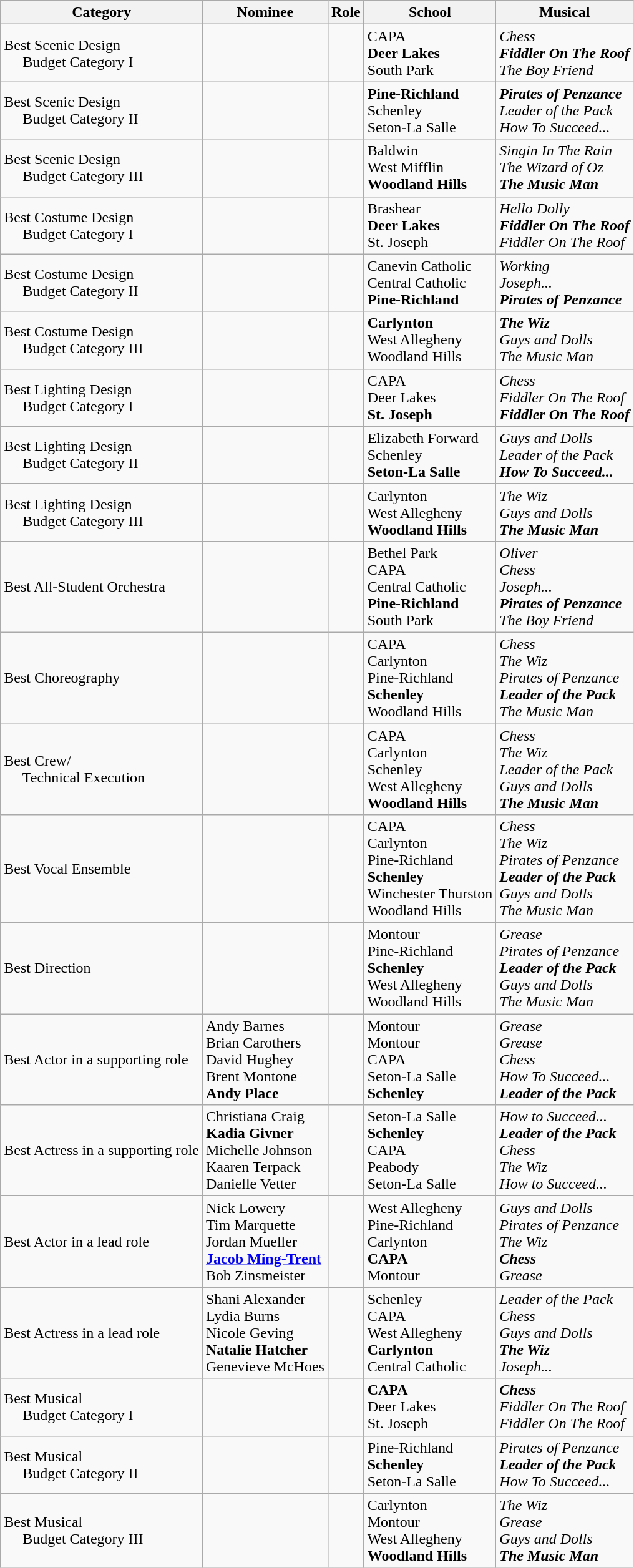<table class="wikitable">
<tr>
<th>Category</th>
<th>Nominee</th>
<th>Role</th>
<th>School</th>
<th>Musical</th>
</tr>
<tr>
<td>Best Scenic Design<br>     Budget Category I</td>
<td></td>
<td></td>
<td>CAPA<br><strong>Deer Lakes</strong><br>South Park</td>
<td><em>Chess</em><br><strong><em>Fiddler On The Roof</em></strong><br><em>The Boy Friend</em></td>
</tr>
<tr>
<td>Best Scenic Design<br>     Budget Category II</td>
<td></td>
<td></td>
<td><strong>Pine-Richland</strong><br>Schenley<br>Seton-La Salle</td>
<td><strong><em>Pirates of Penzance</em></strong><br><em>Leader of the Pack</em><br><em>How To Succeed...</em></td>
</tr>
<tr>
<td>Best Scenic Design<br>     Budget Category III</td>
<td></td>
<td></td>
<td>Baldwin<br>West Mifflin<br><strong>Woodland Hills</strong></td>
<td><em>Singin In The Rain</em><br><em>The Wizard of Oz</em><br><strong><em>The Music Man</em></strong></td>
</tr>
<tr>
<td>Best Costume Design<br>     Budget Category I</td>
<td></td>
<td></td>
<td>Brashear<br><strong>Deer Lakes</strong><br>St. Joseph</td>
<td><em>Hello Dolly</em><br><strong><em>Fiddler On The Roof</em></strong><br><em>Fiddler On The Roof</em></td>
</tr>
<tr>
<td>Best Costume Design<br>     Budget Category II</td>
<td></td>
<td></td>
<td>Canevin Catholic<br>Central Catholic<br><strong>Pine-Richland</strong></td>
<td><em>Working</em><br><em>Joseph...</em><br><strong><em>Pirates of Penzance</em></strong></td>
</tr>
<tr>
<td>Best Costume Design<br>     Budget Category III</td>
<td></td>
<td></td>
<td><strong>Carlynton</strong><br>West Allegheny<br>Woodland Hills</td>
<td><strong><em>The Wiz</em></strong><br><em>Guys and Dolls</em><br><em>The Music Man</em></td>
</tr>
<tr>
<td>Best Lighting Design<br>     Budget Category I</td>
<td></td>
<td></td>
<td>CAPA<br>Deer Lakes<br><strong>St. Joseph</strong></td>
<td><em>Chess</em><br><em>Fiddler On The Roof</em><br><strong><em>Fiddler On The Roof</em></strong></td>
</tr>
<tr>
<td>Best Lighting Design<br>     Budget Category II</td>
<td></td>
<td></td>
<td>Elizabeth Forward<br>Schenley<br><strong>Seton-La Salle</strong></td>
<td><em>Guys and Dolls</em><br><em>Leader of the Pack</em><br><strong><em>How To Succeed...</em></strong></td>
</tr>
<tr>
<td>Best Lighting Design<br>     Budget Category III</td>
<td></td>
<td></td>
<td>Carlynton<br>West Allegheny<br><strong>Woodland Hills</strong></td>
<td><em>The Wiz</em><br><em>Guys and Dolls</em><br><strong><em>The Music Man</em></strong></td>
</tr>
<tr>
<td>Best All-Student Orchestra</td>
<td></td>
<td></td>
<td>Bethel Park<br>CAPA<br>Central Catholic<br><strong>Pine-Richland</strong><br>South Park</td>
<td><em>Oliver</em><br><em>Chess</em><br><em>Joseph...</em><br><strong><em>Pirates of Penzance</em></strong><br><em>The Boy Friend</em></td>
</tr>
<tr>
<td>Best Choreography</td>
<td></td>
<td></td>
<td>CAPA<br>Carlynton<br>Pine-Richland<br><strong>Schenley</strong><br>Woodland Hills</td>
<td><em>Chess</em><br><em>The Wiz</em><br><em>Pirates of Penzance</em><br><strong><em>Leader of the Pack</em></strong><br><em>The Music Man</em></td>
</tr>
<tr>
<td>Best Crew/<br>     Technical Execution</td>
<td></td>
<td></td>
<td>CAPA<br>Carlynton<br>Schenley<br>West Allegheny<br><strong>Woodland Hills</strong></td>
<td><em>Chess</em><br><em>The Wiz</em><br><em>Leader of the Pack</em><br><em>Guys and Dolls</em><br><strong><em>The Music Man</em></strong></td>
</tr>
<tr>
<td>Best Vocal Ensemble</td>
<td></td>
<td></td>
<td>CAPA<br>Carlynton<br>Pine-Richland<br><strong>Schenley</strong><br>Winchester Thurston<br>Woodland Hills</td>
<td><em>Chess</em><br><em>The Wiz</em><br><em>Pirates of Penzance</em><br><strong><em>Leader of the Pack</em></strong><br><em>Guys and Dolls</em><br><em>The Music Man</em></td>
</tr>
<tr>
<td>Best Direction</td>
<td></td>
<td></td>
<td>Montour<br>Pine-Richland<br><strong>Schenley</strong><br>West Allegheny<br>Woodland Hills</td>
<td><em>Grease</em><br><em>Pirates of Penzance</em><br><strong><em>Leader of the Pack</em></strong><br><em>Guys and Dolls</em><br><em>The Music Man</em></td>
</tr>
<tr>
<td>Best Actor in a supporting role</td>
<td>Andy Barnes<br>Brian Carothers<br>David Hughey<br>Brent Montone<br><strong>Andy Place</strong></td>
<td></td>
<td>Montour<br>Montour<br>CAPA<br>Seton-La Salle<br><strong>Schenley</strong></td>
<td><em>Grease</em><br><em>Grease</em><br><em>Chess</em><br><em>How To Succeed...</em><br><strong><em>Leader of the Pack</em></strong></td>
</tr>
<tr>
<td>Best Actress in a supporting role</td>
<td>Christiana Craig<br><strong>Kadia Givner</strong><br>Michelle Johnson<br>Kaaren Terpack<br>Danielle Vetter</td>
<td></td>
<td>Seton-La Salle<br><strong>Schenley</strong><br>CAPA<br>Peabody<br>Seton-La Salle</td>
<td><em>How to Succeed...</em><br><strong><em>Leader of the Pack</em></strong><br><em>Chess</em><br><em>The Wiz</em><br><em>How to Succeed...</em></td>
</tr>
<tr>
<td>Best Actor in a lead role</td>
<td>Nick Lowery<br>Tim Marquette<br>Jordan Mueller<br><strong><a href='#'>Jacob Ming-Trent</a></strong><br>Bob Zinsmeister</td>
<td></td>
<td>West Allegheny<br>Pine-Richland<br>Carlynton<br><strong>CAPA</strong><br>Montour</td>
<td><em>Guys and Dolls</em><br><em>Pirates of Penzance</em><br><em>The Wiz</em><br><strong><em>Chess</em></strong><br><em>Grease</em></td>
</tr>
<tr>
<td>Best Actress in a lead role</td>
<td>Shani Alexander<br>Lydia Burns<br>Nicole Geving<br><strong>Natalie Hatcher</strong><br>Genevieve McHoes</td>
<td></td>
<td>Schenley<br>CAPA<br>West Allegheny<br><strong>Carlynton</strong><br>Central Catholic</td>
<td><em>Leader of the Pack</em><br><em>Chess</em><br><em>Guys and Dolls</em><br><strong><em>The Wiz</em></strong><br><em>Joseph...</em></td>
</tr>
<tr>
<td>Best Musical<br>     Budget Category I</td>
<td></td>
<td></td>
<td><strong>CAPA</strong><br>Deer Lakes<br>St. Joseph</td>
<td><strong><em>Chess</em></strong><br><em>Fiddler On The Roof</em><br><em>Fiddler On The Roof</em></td>
</tr>
<tr>
<td>Best Musical<br>     Budget Category II</td>
<td></td>
<td></td>
<td>Pine-Richland<br><strong>Schenley</strong><br>Seton-La Salle</td>
<td><em>Pirates of Penzance</em><br><strong><em>Leader of the Pack</em></strong><br><em>How To Succeed...</em></td>
</tr>
<tr>
<td>Best Musical<br>     Budget Category III</td>
<td></td>
<td></td>
<td>Carlynton<br>Montour<br>West Allegheny<br><strong>Woodland Hills</strong></td>
<td><em>The Wiz</em><br><em>Grease</em><br><em>Guys and Dolls</em><br><strong><em>The Music Man</em></strong></td>
</tr>
</table>
